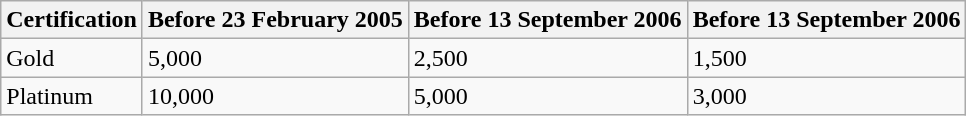<table class="wikitable">
<tr>
<th>Certification</th>
<th>Before 23 February 2005</th>
<th>Before 13 September 2006</th>
<th>Before 13 September 2006</th>
</tr>
<tr>
<td>Gold</td>
<td>5,000</td>
<td>2,500</td>
<td>1,500</td>
</tr>
<tr>
<td>Platinum</td>
<td>10,000</td>
<td>5,000</td>
<td>3,000</td>
</tr>
</table>
